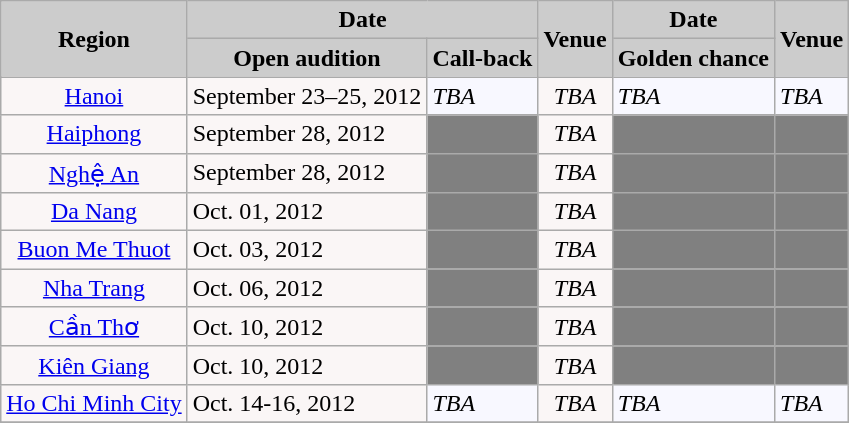<table class="wikitable" border="1">
<tr style="text-align:Center; background:#cccccc;">
<td rowspan=2><strong>Region</strong></td>
<td colspan=2><strong>Date</strong></td>
<td rowspan=2><strong>Venue</strong></td>
<td><strong>Date</strong></td>
<td rowspan=2><strong>Venue</strong></td>
</tr>
<tr style="text-align:Center; background:#cccccc;">
<td><strong>Open audition</strong></td>
<td><strong>Call-back</strong></td>
<td><strong>Golden chance</strong></td>
</tr>
<tr style="text-align:Center; background:#FAF6F6;">
<td align="center" bgcolor="#FAF6F6"><a href='#'>Hanoi</a></td>
<td align=left>September 23–25, 2012</td>
<td align=left bgcolor="ghostwhite"><em>TBA</em></td>
<td><em>TBA</em></td>
<td align=left bgcolor=ghostwhite><em>TBA</em></td>
<td align=left bgcolor=ghostwhite><em>TBA</em></td>
</tr>
<tr style="text-align:Center; background:#FAF6F6;">
<td align=center bgcolor="#FAF6F6"><a href='#'>Haiphong</a></td>
<td align=left>September 28, 2012</td>
<td bgcolor=gray></td>
<td><em>TBA</em></td>
<td bgcolor="gray"></td>
<td bgcolor="gray"></td>
</tr>
<tr style="text-align:Center; background:#FAF6F6;">
<td align=center bgcolor="#FAF6F6"><a href='#'>Nghệ An</a></td>
<td align=left>September 28, 2012</td>
<td bgcolor=gray></td>
<td><em>TBA</em></td>
<td bgcolor=gray></td>
<td bgcolor=gray></td>
</tr>
<tr style="text-align:Center; background:#FAF6F6;">
<td align=center bgcolor="#FAF6F6"><a href='#'>Da Nang</a></td>
<td align=left>Oct. 01, 2012</td>
<td bgcolor=gray></td>
<td><em>TBA</em></td>
<td bgcolor=gray></td>
<td bgcolor=gray></td>
</tr>
<tr style="text-align:Center; background:#FAF6F6;">
<td align=center bgcolor="#FAF6F6"><a href='#'>Buon Me Thuot</a></td>
<td align=left>Oct. 03, 2012</td>
<td bgcolor=gray></td>
<td><em>TBA</em></td>
<td bgcolor=gray></td>
<td bgcolor=gray></td>
</tr>
<tr style="text-align:Center; background:#FAF6F6;">
<td align=center bgcolor="#FAF6F6"><a href='#'>Nha Trang</a></td>
<td align=left>Oct. 06, 2012</td>
<td bgcolor=gray></td>
<td><em>TBA</em></td>
<td bgcolor=gray></td>
<td bgcolor=gray></td>
</tr>
<tr style="text-align:Center; background:#FAF6F6;">
<td align=center bgcolor="#FAF6F6"><a href='#'>Cần Thơ</a></td>
<td align=left>Oct. 10, 2012</td>
<td bgcolor=gray></td>
<td><em>TBA</em></td>
<td bgcolor=gray></td>
<td bgcolor=gray></td>
</tr>
<tr style="text-align:Center; background:#FAF6F6;">
<td align=center bgcolor="#FAF6F6"><a href='#'>Kiên Giang</a></td>
<td align=left>Oct. 10, 2012</td>
<td bgcolor=gray></td>
<td><em>TBA</em></td>
<td bgcolor=gray></td>
<td bgcolor=gray></td>
</tr>
<tr style="text-align:Center; background:#FAF6F6;">
<td align=center bgcolor="#FAF6F6"><a href='#'>Ho Chi Minh City</a></td>
<td align=left>Oct. 14-16, 2012</td>
<td align=left bgcolor=ghostwhite><em>TBA</em></td>
<td><em>TBA</em></td>
<td align=left bgcolor=ghostwhite><em>TBA</em></td>
<td align=left bgcolor=ghostwhite><em>TBA</em></td>
</tr>
<tr>
</tr>
</table>
